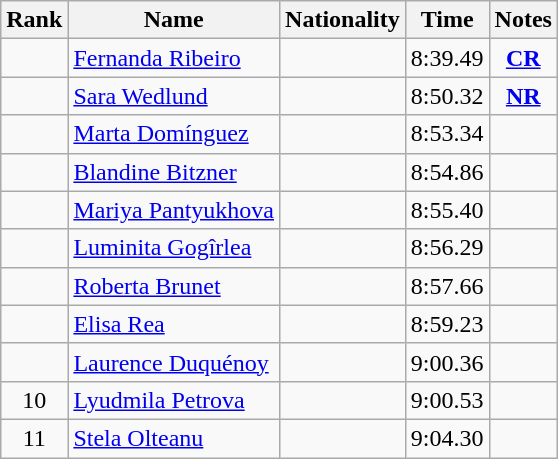<table class="wikitable sortable" style="text-align:center">
<tr>
<th>Rank</th>
<th>Name</th>
<th>Nationality</th>
<th>Time</th>
<th>Notes</th>
</tr>
<tr>
<td></td>
<td align="left"><a href='#'>Fernanda Ribeiro</a></td>
<td align=left></td>
<td>8:39.49</td>
<td><strong><a href='#'>CR</a></strong></td>
</tr>
<tr>
<td></td>
<td align="left"><a href='#'>Sara Wedlund</a></td>
<td align=left></td>
<td>8:50.32</td>
<td><strong><a href='#'>NR</a></strong></td>
</tr>
<tr>
<td></td>
<td align="left"><a href='#'>Marta Domínguez</a></td>
<td align=left></td>
<td>8:53.34</td>
<td></td>
</tr>
<tr>
<td></td>
<td align="left"><a href='#'>Blandine Bitzner</a></td>
<td align=left></td>
<td>8:54.86</td>
<td></td>
</tr>
<tr>
<td></td>
<td align="left"><a href='#'>Mariya Pantyukhova</a></td>
<td align=left></td>
<td>8:55.40</td>
<td></td>
</tr>
<tr>
<td></td>
<td align="left"><a href='#'>Luminita Gogîrlea</a></td>
<td align=left></td>
<td>8:56.29</td>
<td></td>
</tr>
<tr>
<td></td>
<td align="left"><a href='#'>Roberta Brunet</a></td>
<td align=left></td>
<td>8:57.66</td>
<td></td>
</tr>
<tr>
<td></td>
<td align="left"><a href='#'>Elisa Rea</a></td>
<td align=left></td>
<td>8:59.23</td>
<td></td>
</tr>
<tr>
<td></td>
<td align="left"><a href='#'>Laurence Duquénoy</a></td>
<td align=left></td>
<td>9:00.36</td>
<td></td>
</tr>
<tr>
<td>10</td>
<td align="left"><a href='#'>Lyudmila Petrova</a></td>
<td align=left></td>
<td>9:00.53</td>
<td></td>
</tr>
<tr>
<td>11</td>
<td align="left"><a href='#'>Stela Olteanu</a></td>
<td align=left></td>
<td>9:04.30</td>
<td></td>
</tr>
</table>
